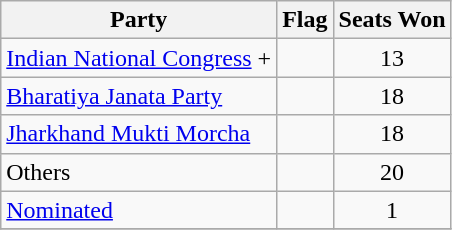<table class="wikitable sortable">
<tr>
<th>Party</th>
<th>Flag</th>
<th>Seats Won</th>
</tr>
<tr>
<td><a href='#'>Indian National Congress</a> +</td>
<td></td>
<td align=center>13</td>
</tr>
<tr>
<td><a href='#'>Bharatiya Janata Party</a></td>
<td></td>
<td align=center>18</td>
</tr>
<tr>
<td><a href='#'>Jharkhand Mukti Morcha</a></td>
<td></td>
<td align=center>18</td>
</tr>
<tr>
<td>Others</td>
<td></td>
<td align=center>20</td>
</tr>
<tr>
<td><a href='#'>Nominated</a></td>
<td></td>
<td align=center>1</td>
</tr>
<tr>
</tr>
</table>
